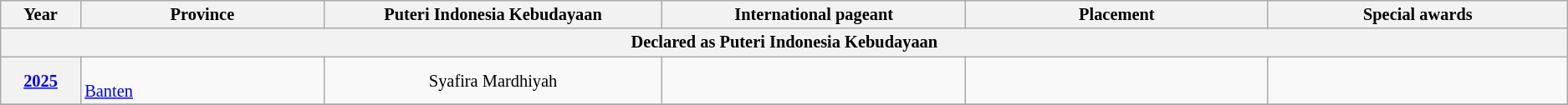<table class="wikitable" style="font-size: 85%; text-align:center">
<tr colspan=10 align="center">
<th width="60">Year</th>
<th width="200">Province</th>
<th width="280">Puteri Indonesia Kebudayaan</th>
<th width="250">International pageant</th>
<th width="250">Placement</th>
<th width="250">Special awards</th>
</tr>
<tr>
<th colspan="7">Declared as Puteri Indonesia Kebudayaan</th>
</tr>
<tr>
<th><a href='#'>2025</a></th>
<td align="left"><br><a href='#'>Banten</a></td>
<td>Syafira Mardhiyah</td>
<td></td>
<td></td>
<td></td>
</tr>
<tr>
</tr>
</table>
